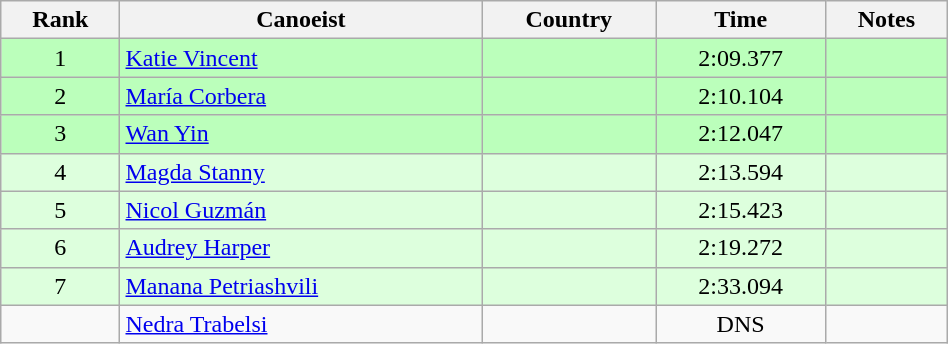<table class="wikitable" style="text-align:center;width: 50%">
<tr>
<th>Rank</th>
<th>Canoeist</th>
<th>Country</th>
<th>Time</th>
<th>Notes</th>
</tr>
<tr bgcolor=bbffbb>
<td>1</td>
<td align="left"><a href='#'>Katie Vincent</a></td>
<td align="left"></td>
<td>2:09.377</td>
<td></td>
</tr>
<tr bgcolor=bbffbb>
<td>2</td>
<td align="left"><a href='#'>María Corbera</a></td>
<td align="left"></td>
<td>2:10.104</td>
<td></td>
</tr>
<tr bgcolor=bbffbb>
<td>3</td>
<td align="left"><a href='#'>Wan Yin</a></td>
<td align="left"></td>
<td>2:12.047</td>
<td></td>
</tr>
<tr bgcolor=ddffdd>
<td>4</td>
<td align="left"><a href='#'>Magda Stanny</a></td>
<td align="left"></td>
<td>2:13.594</td>
<td></td>
</tr>
<tr bgcolor=ddffdd>
<td>5</td>
<td align="left"><a href='#'>Nicol Guzmán</a></td>
<td align="left"></td>
<td>2:15.423</td>
<td></td>
</tr>
<tr bgcolor=ddffdd>
<td>6</td>
<td align="left"><a href='#'>Audrey Harper</a></td>
<td align="left"></td>
<td>2:19.272</td>
<td></td>
</tr>
<tr bgcolor=ddffdd>
<td>7</td>
<td align="left"><a href='#'>Manana Petriashvili</a></td>
<td align="left"></td>
<td>2:33.094</td>
<td></td>
</tr>
<tr>
<td></td>
<td align="left"><a href='#'>Nedra Trabelsi</a></td>
<td align="left"></td>
<td>DNS</td>
<td></td>
</tr>
</table>
